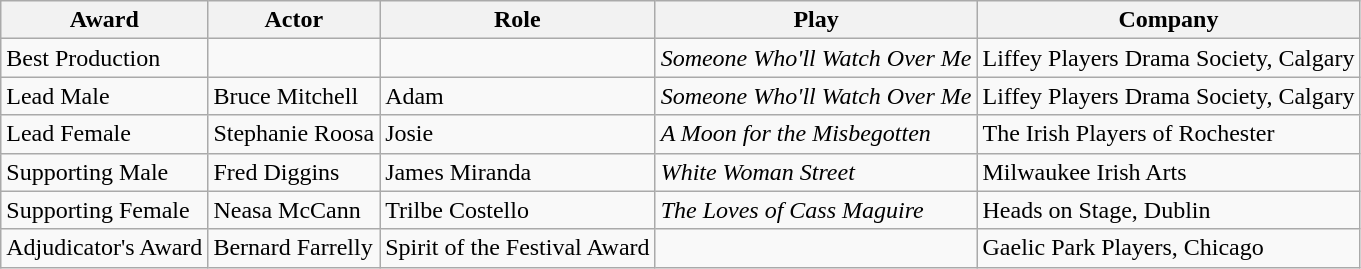<table class="wikitable">
<tr>
<th>Award</th>
<th>Actor</th>
<th>Role</th>
<th>Play</th>
<th>Company</th>
</tr>
<tr>
<td>Best Production</td>
<td></td>
<td></td>
<td><em>Someone Who'll Watch Over Me</em></td>
<td>Liffey Players Drama Society, Calgary</td>
</tr>
<tr>
<td>Lead Male</td>
<td>Bruce Mitchell</td>
<td>Adam</td>
<td><em>Someone Who'll Watch Over Me</em></td>
<td>Liffey Players Drama Society, Calgary</td>
</tr>
<tr>
<td>Lead Female</td>
<td>Stephanie Roosa</td>
<td>Josie</td>
<td><em>A Moon for the Misbegotten</em></td>
<td>The Irish Players of Rochester</td>
</tr>
<tr>
<td>Supporting Male</td>
<td>Fred Diggins</td>
<td>James Miranda</td>
<td><em>White Woman Street</em></td>
<td>Milwaukee Irish Arts</td>
</tr>
<tr>
<td>Supporting Female</td>
<td>Neasa McCann</td>
<td>Trilbe Costello</td>
<td><em>The Loves of Cass Maguire</em></td>
<td>Heads on Stage, Dublin</td>
</tr>
<tr>
<td>Adjudicator's Award</td>
<td>Bernard Farrelly</td>
<td>Spirit of the Festival Award</td>
<td></td>
<td>Gaelic Park Players, Chicago</td>
</tr>
</table>
